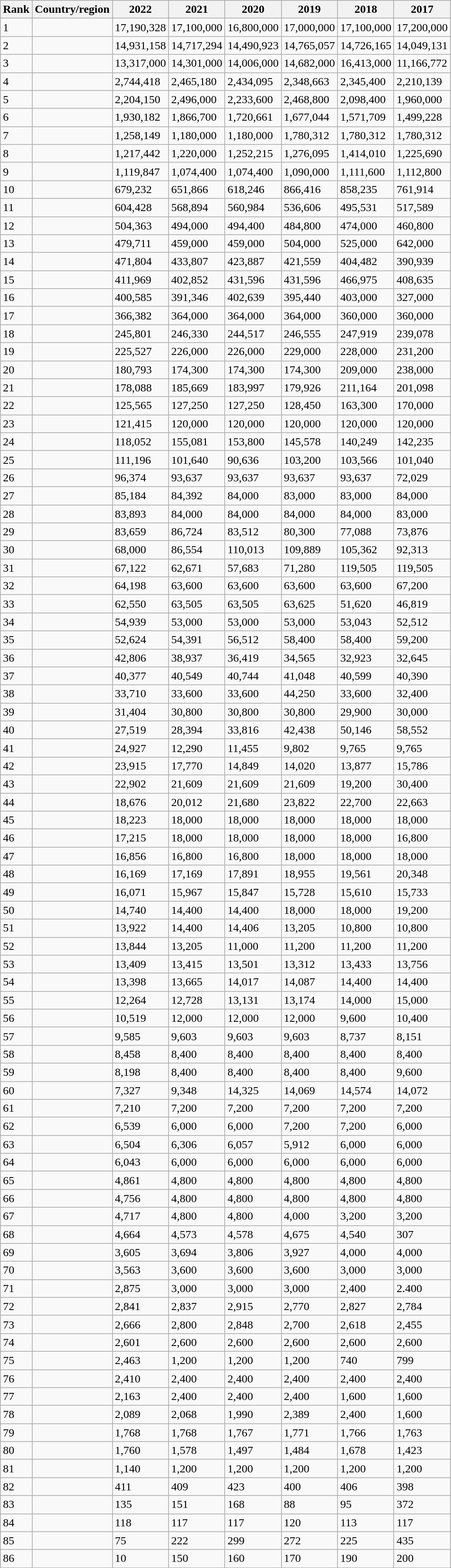<table class="wikitable sortable">
<tr>
<th>Rank</th>
<th>Country/region</th>
<th data-sort-type="number">2022</th>
<th data-sort-type="number">2021</th>
<th data-sort-type="number">2020</th>
<th data-sort-type="number">2019</th>
<th data-sort-type="number">2018</th>
<th data-sort-type="number">2017</th>
</tr>
<tr>
<td>1</td>
<td></td>
<td align="left">17,190,328</td>
<td align="left">17,100,000</td>
<td align="left">16,800,000</td>
<td align="left">17,000,000</td>
<td align="left">17,100,000</td>
<td align="left">17,200,000</td>
</tr>
<tr>
<td>2</td>
<td></td>
<td align="left">14,931,158</td>
<td align="left">14,717,294</td>
<td align="left">14,490,923</td>
<td align="left">14,765,057</td>
<td align="left">14,726,165</td>
<td align="left">14,049,131</td>
</tr>
<tr>
<td>3</td>
<td></td>
<td align="left">13,317,000</td>
<td align="left">14,301,000</td>
<td align="left">14,006,000</td>
<td align="left">14,682,000</td>
<td align="left">16,413,000</td>
<td align="left">11,166,772</td>
</tr>
<tr>
<td>4</td>
<td></td>
<td align="left">2,744,418</td>
<td align="left">2,465,180</td>
<td align="left">2,434,095</td>
<td align="left">2,348,663</td>
<td align="left">2,345,400</td>
<td align="left">2,210,139</td>
</tr>
<tr>
<td>5</td>
<td></td>
<td align="left">2,204,150</td>
<td align="left">2,496,000</td>
<td align="left">2,233,600</td>
<td align="left">2,468,800</td>
<td align="left">2,098,400</td>
<td align="left">1,960,000</td>
</tr>
<tr>
<td>6</td>
<td></td>
<td align="left">1,930,182</td>
<td align="left">1,866,700</td>
<td align="left">1,720,661</td>
<td align="left">1,677,044</td>
<td align="left">1,571,709</td>
<td align="left">1,499,228</td>
</tr>
<tr>
<td>7</td>
<td></td>
<td align="left">1,258,149</td>
<td align="left">1,180,000</td>
<td align="left">1,180,000</td>
<td align="left">1,780,312</td>
<td align="left">1,780,312</td>
<td align="left">1,780,312</td>
</tr>
<tr>
<td>8</td>
<td></td>
<td align="left">1,217,442</td>
<td align="left">1,220,000</td>
<td align="left">1,252,215</td>
<td align="left">1,276,095</td>
<td align="left">1,414,010</td>
<td align="left">1,225,690</td>
</tr>
<tr>
<td>9</td>
<td></td>
<td align="left">1,119,847</td>
<td align="left">1,074,400</td>
<td align="left">1,074,400</td>
<td align="left">1,090,000</td>
<td align="left">1,111,600</td>
<td align="left">1,112,800</td>
</tr>
<tr>
<td>10</td>
<td></td>
<td align="left">679,232</td>
<td align="left">651,866</td>
<td align="left">618,246</td>
<td align="left">866,416</td>
<td align="left">858,235</td>
<td align="left">761,914</td>
</tr>
<tr>
<td>11</td>
<td></td>
<td align="left">604,428</td>
<td align="left">568,894</td>
<td align="left">560,984</td>
<td align="left">536,606</td>
<td align="left">495,531</td>
<td align="left">517,589</td>
</tr>
<tr>
<td>12</td>
<td></td>
<td align="left">504,363</td>
<td align="left">494,000</td>
<td align="left">494,400</td>
<td align="left">484,800</td>
<td align="left">474,000</td>
<td align="left">460,800</td>
</tr>
<tr>
<td>13</td>
<td></td>
<td align="left">479,711</td>
<td align="left">459,000</td>
<td align="left">459,000</td>
<td align="left">504,000</td>
<td align="left">525,000</td>
<td align="left">642,000</td>
</tr>
<tr>
<td>14</td>
<td></td>
<td align="left">471,804</td>
<td align="left">433,807</td>
<td align="left">423,887</td>
<td align="left">421,559</td>
<td align="left">404,482</td>
<td align="left">390,939</td>
</tr>
<tr>
<td>15</td>
<td></td>
<td align="left">411,969</td>
<td align="left">402,852</td>
<td align="left">431,596</td>
<td align="left">431,596</td>
<td align="left">466,975</td>
<td align="left">408,635</td>
</tr>
<tr>
<td>16</td>
<td></td>
<td align="left">400,585</td>
<td align="left">391,346</td>
<td align="left">402,639</td>
<td align="left">395,440</td>
<td align="left">403,000</td>
<td align="left">327,000</td>
</tr>
<tr>
<td>17</td>
<td></td>
<td align="left">366,382</td>
<td align="left">364,000</td>
<td align="left">364,000</td>
<td align="left">364,000</td>
<td align="left">360,000</td>
<td align="left">360,000</td>
</tr>
<tr>
<td>18</td>
<td></td>
<td align="left">245,801</td>
<td align="left">246,330</td>
<td align="left">244,517</td>
<td align="left">246,555</td>
<td align="left">247,919</td>
<td align="left">239,078</td>
</tr>
<tr>
<td>19</td>
<td></td>
<td align="left">225,527</td>
<td align="left">226,000</td>
<td align="left">226,000</td>
<td align="left">229,000</td>
<td align="left">228,000</td>
<td align="left">231,200</td>
</tr>
<tr>
<td>20</td>
<td></td>
<td align="left">180,793</td>
<td align="left">174,300</td>
<td align="left">174,300</td>
<td align="left">174,300</td>
<td align="left">209,000</td>
<td align="left">238,000</td>
</tr>
<tr>
<td>21</td>
<td></td>
<td align="left">178,088</td>
<td align="left">185,669</td>
<td align="left">183,997</td>
<td align="left">179,926</td>
<td align="left">211,164</td>
<td align="left">201,098</td>
</tr>
<tr>
<td>22</td>
<td></td>
<td align="left">125,565</td>
<td align="left">127,250</td>
<td align="left">127,250</td>
<td align="left">128,450</td>
<td align="left">163,300</td>
<td align="left">170,000</td>
</tr>
<tr>
<td>23</td>
<td></td>
<td align="left">121,415</td>
<td align="left">120,000</td>
<td align="left">120,000</td>
<td align="left">120,000</td>
<td align="left">120,000</td>
<td align="left">120,000</td>
</tr>
<tr>
<td>24</td>
<td></td>
<td align="left">118,052</td>
<td align="left">155,081</td>
<td align="left">153,800</td>
<td align="left">145,578</td>
<td align="left">140,249</td>
<td align="left">142,235</td>
</tr>
<tr>
<td>25</td>
<td></td>
<td align="left">111,196</td>
<td align="left">101,640</td>
<td align="left">90,636</td>
<td align="left">103,200</td>
<td align="left">103,566</td>
<td align="left">101,040</td>
</tr>
<tr>
<td>26</td>
<td></td>
<td align="left">96,374</td>
<td align="left">93,637</td>
<td align="left">93,637</td>
<td align="left">93,637</td>
<td align="left">93,637</td>
<td align="left">72,029</td>
</tr>
<tr>
<td>27</td>
<td></td>
<td align="left">85,184</td>
<td align="left">84,392</td>
<td align="left">84,000</td>
<td align="left">83,000</td>
<td align="left">83,000</td>
<td align="left">84,000</td>
</tr>
<tr>
<td>28</td>
<td><em></em></td>
<td align="left">83,893</td>
<td align="left">84,000</td>
<td align="left">84,000</td>
<td align="left">84,000</td>
<td align="left">84,000</td>
<td align="left">83,000</td>
</tr>
<tr>
<td>29</td>
<td></td>
<td align="left">83,659</td>
<td align="left">86,724</td>
<td align="left">83,512</td>
<td align="left">80,300</td>
<td align="left">77,088</td>
<td align="left">73,876</td>
</tr>
<tr>
<td>30</td>
<td></td>
<td align="left">68,000</td>
<td align="left">86,554</td>
<td align="left">110,013</td>
<td align="left">109,889</td>
<td align="left">105,362</td>
<td align="left">92,313</td>
</tr>
<tr>
<td>31</td>
<td></td>
<td align="left">67,122</td>
<td align="left">62,671</td>
<td align="left">57,683</td>
<td align="left">71,280</td>
<td align="left">119,505</td>
<td align="left">119,505</td>
</tr>
<tr>
<td>32</td>
<td></td>
<td align="left">64,198</td>
<td align="left">63,600</td>
<td align="left">63,600</td>
<td align="left">63,600</td>
<td align="left">63,600</td>
<td align="left">67,200</td>
</tr>
<tr>
<td>33</td>
<td></td>
<td align="left">62,550</td>
<td align="left">63,505</td>
<td align="left">63,505</td>
<td align="left">63,625</td>
<td align="left">51,620</td>
<td align="left">46,819</td>
</tr>
<tr>
<td>34</td>
<td></td>
<td align="left">54,939</td>
<td align="left">53,000</td>
<td align="left">53,000</td>
<td align="left">53,000</td>
<td align="left">53,043</td>
<td align="left">52,512</td>
</tr>
<tr>
<td>35</td>
<td></td>
<td align="left">52,624</td>
<td align="left">54,391</td>
<td align="left">56,512</td>
<td align="left">58,400</td>
<td align="left">58,400</td>
<td align="left">59,200</td>
</tr>
<tr>
<td>36</td>
<td></td>
<td align="left">42,806</td>
<td align="left">38,937</td>
<td align="left">36,419</td>
<td align="left">34,565</td>
<td align="left">32,923</td>
<td align="left">32,645</td>
</tr>
<tr>
<td>37</td>
<td></td>
<td align="left">40,377</td>
<td align="left">40,549</td>
<td align="left">40,744</td>
<td align="left">41,048</td>
<td align="left">40,599</td>
<td align="left">40,390</td>
</tr>
<tr>
<td>38</td>
<td></td>
<td align="left">33,710</td>
<td align="left">33,600</td>
<td align="left">33,600</td>
<td align="left">44,250</td>
<td align="left">33,600</td>
<td align="left">32,400</td>
</tr>
<tr>
<td>39</td>
<td></td>
<td align="left">31,404</td>
<td align="left">30,800</td>
<td align="left">30,800</td>
<td align="left">30,800</td>
<td align="left">29,900</td>
<td align="left">30,000</td>
</tr>
<tr>
<td>40</td>
<td></td>
<td align="left">27,519</td>
<td align="left">28,394</td>
<td align="left">33,816</td>
<td align="left">42,438</td>
<td align="left">50,146</td>
<td align="left">58,552</td>
</tr>
<tr>
<td>41</td>
<td></td>
<td align="left">24,927</td>
<td align="left">12,290</td>
<td align="left">11,455</td>
<td align="left">9,802</td>
<td align="left">9,765</td>
<td align="left">9,765</td>
</tr>
<tr>
<td>42</td>
<td></td>
<td align="left">23,915</td>
<td align="left">17,770</td>
<td align="left">14,849</td>
<td align="left">14,020</td>
<td align="left">13,877</td>
<td align="left">15,786</td>
</tr>
<tr>
<td>43</td>
<td></td>
<td align="left">22,902</td>
<td align="left">21,609</td>
<td align="left">21,609</td>
<td align="left">21,609</td>
<td align="left">19,200</td>
<td align="left">30,400</td>
</tr>
<tr>
<td>44</td>
<td></td>
<td align="left">18,676</td>
<td align="left">20,012</td>
<td align="left">21,680</td>
<td align="left">23,822</td>
<td align="left">22,700</td>
<td align="left">22,663</td>
</tr>
<tr>
<td>45</td>
<td><em></em></td>
<td align="left">18,223</td>
<td align="left">18,000</td>
<td align="left">18,000</td>
<td align="left">18,000</td>
<td align="left">18,000</td>
<td align="left">18,000</td>
</tr>
<tr>
<td>46</td>
<td></td>
<td align="left">17,215</td>
<td align="left">18,000</td>
<td align="left">18,000</td>
<td align="left">18,000</td>
<td align="left">18,000</td>
<td align="left">16,800</td>
</tr>
<tr>
<td>47</td>
<td></td>
<td align="left">16,856</td>
<td align="left">16,800</td>
<td align="left">16,800</td>
<td align="left">18,000</td>
<td align="left">18,000</td>
<td align="left">18,000</td>
</tr>
<tr>
<td>48</td>
<td></td>
<td align="left">16,169</td>
<td align="left">17,169</td>
<td align="left">17,891</td>
<td align="left">18,955</td>
<td align="left">19,561</td>
<td align="left">20,348</td>
</tr>
<tr>
<td>49</td>
<td></td>
<td align="left">16,071</td>
<td align="left">15,967</td>
<td align="left">15,847</td>
<td align="left">15,728</td>
<td align="left">15,610</td>
<td align="left">15,733</td>
</tr>
<tr>
<td>50</td>
<td></td>
<td align="left">14,740</td>
<td align="left">14,400</td>
<td align="left">14,400</td>
<td align="left">18,000</td>
<td align="left">18,000</td>
<td align="left">19,200</td>
</tr>
<tr>
<td>51</td>
<td></td>
<td align="left">13,922</td>
<td align="left">14,400</td>
<td align="left">14,406</td>
<td align="left">13,205</td>
<td align="left">10,800</td>
<td align="left">10,800</td>
</tr>
<tr>
<td>52</td>
<td></td>
<td align="left">13,844</td>
<td align="left">13,205</td>
<td align="left">11,000</td>
<td align="left">11,200</td>
<td align="left">11,200</td>
<td align="left">11,200</td>
</tr>
<tr>
<td>53</td>
<td></td>
<td align="left">13,409</td>
<td align="left">13,415</td>
<td align="left">13,501</td>
<td align="left">13,312</td>
<td align="left">13,433</td>
<td align="left">13,756</td>
</tr>
<tr>
<td>54</td>
<td></td>
<td align="left">13,398</td>
<td align="left">13,665</td>
<td align="left">14,017</td>
<td align="left">14,087</td>
<td align="left">14,400</td>
<td align="left">14,400</td>
</tr>
<tr>
<td>55</td>
<td></td>
<td align="left">12,264</td>
<td align="left">12,728</td>
<td align="left">13,131</td>
<td align="left">13,174</td>
<td align="left">14,000</td>
<td align="left">15,000</td>
</tr>
<tr>
<td>56</td>
<td></td>
<td align="left">10,519</td>
<td align="left">12,000</td>
<td align="left">12,000</td>
<td align="left">12,000</td>
<td align="left">9,600</td>
<td align="left">10,400</td>
</tr>
<tr>
<td>57</td>
<td></td>
<td align="left">9,585</td>
<td align="left">9,603</td>
<td align="left">9,603</td>
<td align="left">9,603</td>
<td align="left">8,737</td>
<td align="left">8,151</td>
</tr>
<tr>
<td>58</td>
<td></td>
<td align="left">8,458</td>
<td align="left">8,400</td>
<td align="left">8,400</td>
<td align="left">8,400</td>
<td align="left">8,400</td>
<td align="left">8,400</td>
</tr>
<tr>
<td>59</td>
<td></td>
<td align="left">8,198</td>
<td align="left">8,400</td>
<td align="left">8,400</td>
<td align="left">8,400</td>
<td align="left">8,400</td>
<td align="left">9,600</td>
</tr>
<tr>
<td>60</td>
<td></td>
<td align="left">7,327</td>
<td align="left">9,348</td>
<td align="left">14,325</td>
<td align="left">14,069</td>
<td align="left">14,574</td>
<td align="left">14,072</td>
</tr>
<tr>
<td>61</td>
<td></td>
<td align="left">7,210</td>
<td align="left">7,200</td>
<td align="left">7,200</td>
<td align="left">7,200</td>
<td align="left">7,200</td>
<td align="left">7,200</td>
</tr>
<tr>
<td>62</td>
<td></td>
<td align="left">6,539</td>
<td align="left">6,000</td>
<td align="left">6,000</td>
<td align="left">7,200</td>
<td align="left">7,200</td>
<td align="left">6,000</td>
</tr>
<tr>
<td>63</td>
<td></td>
<td align="left">6,504</td>
<td align="left">6,306</td>
<td align="left">6,057</td>
<td align="left">5,912</td>
<td align="left">6,000</td>
<td align="left">6,000</td>
</tr>
<tr>
<td>64</td>
<td></td>
<td align="left">6,043</td>
<td align="left">6,000</td>
<td align="left">6,000</td>
<td align="left">6,000</td>
<td align="left">6,000</td>
<td align="left">6,000</td>
</tr>
<tr>
<td>65</td>
<td><em></em></td>
<td align="left">4,861</td>
<td align="left">4,800</td>
<td align="left">4,800</td>
<td align="left">4,800</td>
<td align="left">4,800</td>
<td align="left">4,800</td>
</tr>
<tr>
<td>66</td>
<td></td>
<td align="left">4,756</td>
<td align="left">4,800</td>
<td align="left">4,800</td>
<td align="left">4,800</td>
<td align="left">4,800</td>
<td align="left">4,800</td>
</tr>
<tr>
<td>67</td>
<td></td>
<td align="left">4,717</td>
<td align="left">4,800</td>
<td align="left">4,800</td>
<td align="left">4,000</td>
<td align="left">3,200</td>
<td align="left">3,200</td>
</tr>
<tr>
<td>68</td>
<td></td>
<td align="left">4,664</td>
<td align="left">4,573</td>
<td align="left">4,578</td>
<td align="left">4,675</td>
<td align="left">4,540</td>
<td align="left">307</td>
</tr>
<tr>
<td>69</td>
<td></td>
<td align="left">3,605</td>
<td align="left">3,694</td>
<td align="left">3,806</td>
<td align="left">3,927</td>
<td align="left">4,000</td>
<td align="left">4,000</td>
</tr>
<tr>
<td>70</td>
<td></td>
<td align="left">3,563</td>
<td align="left">3,600</td>
<td align="left">3,600</td>
<td align="left">3,600</td>
<td align="left">3,000</td>
<td align="left">3,000</td>
</tr>
<tr>
<td>71</td>
<td></td>
<td align="left">2,875</td>
<td align="left">3,000</td>
<td align="left">3,000</td>
<td align="left">3,000</td>
<td align="left">2,400</td>
<td align="left">2.400</td>
</tr>
<tr>
<td>72</td>
<td></td>
<td align="left">2,841</td>
<td align="left">2,837</td>
<td align="left">2,915</td>
<td align="left">2,770</td>
<td align="left">2,827</td>
<td align="left">2,784</td>
</tr>
<tr>
<td>73</td>
<td></td>
<td align="left">2,666</td>
<td align="left">2,800</td>
<td align="left">2,848</td>
<td align="left">2,700</td>
<td align="left">2,618</td>
<td align="left">2,455</td>
</tr>
<tr>
<td>74</td>
<td><em></em></td>
<td align="left">2,601</td>
<td align="left">2,600</td>
<td align="left">2,600</td>
<td align="left">2,600</td>
<td align="left">2,600</td>
<td align="left">2,600</td>
</tr>
<tr>
<td>75</td>
<td></td>
<td align="left">2,463</td>
<td align="left">1,200</td>
<td align="left">1,200</td>
<td align="left">1,200</td>
<td align="left">740</td>
<td align="left">799</td>
</tr>
<tr>
<td>76</td>
<td></td>
<td align="left">2,410</td>
<td align="left">2,400</td>
<td align="left">2,400</td>
<td align="left">2,400</td>
<td align="left">2,400</td>
<td align="left">2,400</td>
</tr>
<tr>
<td>77</td>
<td></td>
<td align="left">2,163</td>
<td align="left">2,400</td>
<td align="left">2,400</td>
<td align="left">2,400</td>
<td align="left">1,600</td>
<td align="left">1,600</td>
</tr>
<tr>
<td>78</td>
<td></td>
<td align="left">2,089</td>
<td align="left">2,068</td>
<td align="left">1,990</td>
<td align="left">2,389</td>
<td align="left">2,400</td>
<td align="left">1,600</td>
</tr>
<tr>
<td>79</td>
<td><em></em></td>
<td align="left">1,768</td>
<td align="left">1,768</td>
<td align="left">1,767</td>
<td align="left">1,771</td>
<td align="left">1,766</td>
<td align="left">1,763</td>
</tr>
<tr>
<td>80</td>
<td></td>
<td align="left">1,760</td>
<td align="left">1,578</td>
<td align="left">1,497</td>
<td align="left">1,484</td>
<td align="left">1,678</td>
<td align="left">1,423</td>
</tr>
<tr>
<td>81</td>
<td></td>
<td align="left">1,140</td>
<td align="left">1,200</td>
<td align="left">1,200</td>
<td align="left">1,200</td>
<td align="left">1,200</td>
<td align="left">1,200</td>
</tr>
<tr>
<td>82</td>
<td></td>
<td align="left">411</td>
<td align="left">409</td>
<td align="left">423</td>
<td align="left">400</td>
<td align="left">406</td>
<td align="left">398</td>
</tr>
<tr>
<td>83</td>
<td><em></em></td>
<td align="left">135</td>
<td align="left">151</td>
<td align="left">168</td>
<td align="left">88</td>
<td align="left">95</td>
<td align="left">372</td>
</tr>
<tr>
<td>84</td>
<td></td>
<td align="left">118</td>
<td align="left">117</td>
<td align="left">117</td>
<td align="left">120</td>
<td align="left">113</td>
<td align="left">117</td>
</tr>
<tr>
<td>85</td>
<td></td>
<td align="left">75</td>
<td align="left">222</td>
<td align="left">299</td>
<td align="left">272</td>
<td align="left">225</td>
<td align="left">435</td>
</tr>
<tr>
<td>86</td>
<td></td>
<td>10</td>
<td>150</td>
<td>160</td>
<td>170</td>
<td>190</td>
<td>200</td>
</tr>
<tr>
</tr>
</table>
